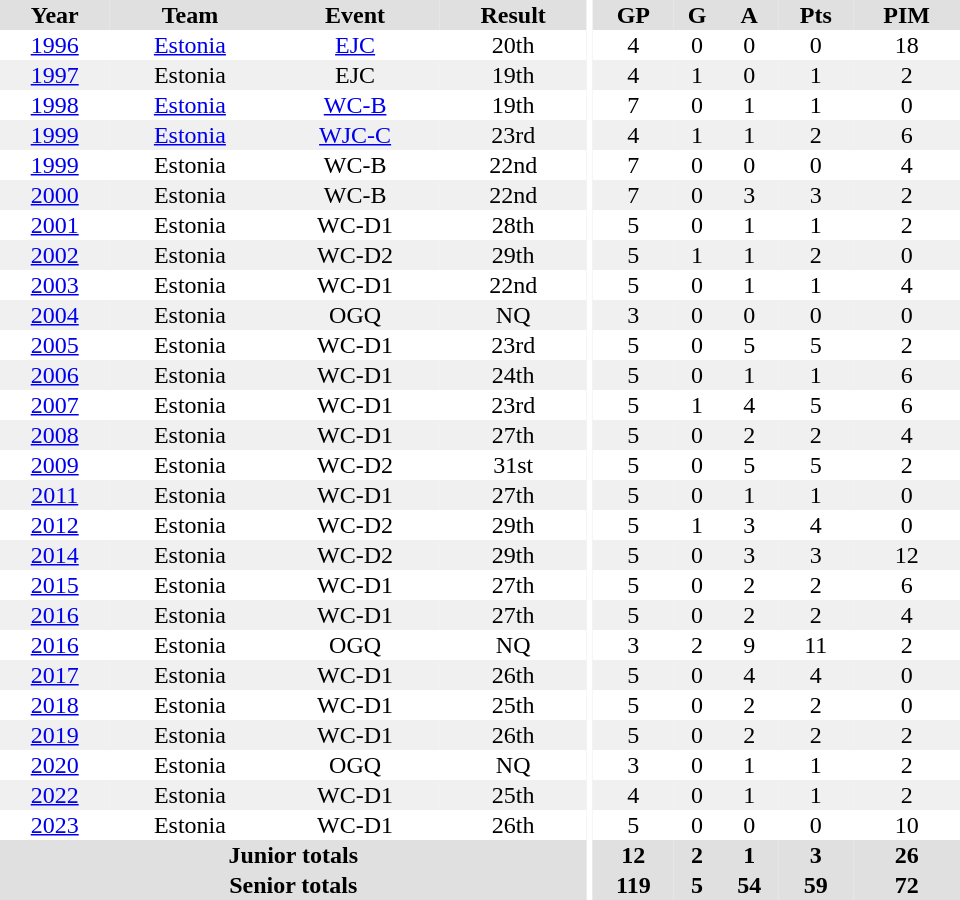<table border="0" cellpadding="1" cellspacing="0" style="text-align:center; width:40em">
<tr ALIGN="center" bgcolor="#e0e0e0">
<th>Year</th>
<th>Team</th>
<th>Event</th>
<th>Result</th>
<th rowspan="99" bgcolor="#ffffff"></th>
<th>GP</th>
<th>G</th>
<th>A</th>
<th>Pts</th>
<th>PIM</th>
</tr>
<tr style="text-align:center;">
<td><a href='#'>1996</a></td>
<td><a href='#'>Estonia</a></td>
<td><a href='#'>EJC</a></td>
<td>20th</td>
<td>4</td>
<td>0</td>
<td>0</td>
<td>0</td>
<td>18</td>
</tr>
<tr style="background:#f0f0f0; text-align:center;">
<td><a href='#'>1997</a></td>
<td>Estonia</td>
<td>EJC</td>
<td>19th</td>
<td>4</td>
<td>1</td>
<td>0</td>
<td>1</td>
<td>2</td>
</tr>
<tr style="text-align:center;">
<td><a href='#'>1998</a></td>
<td><a href='#'>Estonia</a></td>
<td><a href='#'>WC-B</a></td>
<td>19th</td>
<td>7</td>
<td>0</td>
<td>1</td>
<td>1</td>
<td>0</td>
</tr>
<tr style="background:#f0f0f0; text-align:center;">
<td><a href='#'>1999</a></td>
<td><a href='#'>Estonia</a></td>
<td><a href='#'>WJC-C</a></td>
<td>23rd</td>
<td>4</td>
<td>1</td>
<td>1</td>
<td>2</td>
<td>6</td>
</tr>
<tr style="text-align:center;">
<td><a href='#'>1999</a></td>
<td>Estonia</td>
<td>WC-B</td>
<td>22nd</td>
<td>7</td>
<td>0</td>
<td>0</td>
<td>0</td>
<td>4</td>
</tr>
<tr style="background:#f0f0f0; text-align:center;">
<td><a href='#'>2000</a></td>
<td>Estonia</td>
<td>WC-B</td>
<td>22nd</td>
<td>7</td>
<td>0</td>
<td>3</td>
<td>3</td>
<td>2</td>
</tr>
<tr style="text-align:center;">
<td><a href='#'>2001</a></td>
<td>Estonia</td>
<td>WC-D1</td>
<td>28th</td>
<td>5</td>
<td>0</td>
<td>1</td>
<td>1</td>
<td>2</td>
</tr>
<tr style="background:#f0f0f0; text-align:center;">
<td><a href='#'>2002</a></td>
<td>Estonia</td>
<td>WC-D2</td>
<td>29th</td>
<td>5</td>
<td>1</td>
<td>1</td>
<td>2</td>
<td>0</td>
</tr>
<tr style="text-align:center;">
<td><a href='#'>2003</a></td>
<td>Estonia</td>
<td>WC-D1</td>
<td>22nd</td>
<td>5</td>
<td>0</td>
<td>1</td>
<td>1</td>
<td>4</td>
</tr>
<tr style="background:#f0f0f0; text-align:center;">
<td><a href='#'>2004</a></td>
<td>Estonia</td>
<td>OGQ</td>
<td>NQ</td>
<td>3</td>
<td>0</td>
<td>0</td>
<td>0</td>
<td>0</td>
</tr>
<tr style="text-align:center;">
<td><a href='#'>2005</a></td>
<td>Estonia</td>
<td>WC-D1</td>
<td>23rd</td>
<td>5</td>
<td>0</td>
<td>5</td>
<td>5</td>
<td>2</td>
</tr>
<tr style="background:#f0f0f0; text-align:center;">
<td><a href='#'>2006</a></td>
<td>Estonia</td>
<td>WC-D1</td>
<td>24th</td>
<td>5</td>
<td>0</td>
<td>1</td>
<td>1</td>
<td>6</td>
</tr>
<tr style="text-align:center;">
<td><a href='#'>2007</a></td>
<td>Estonia</td>
<td>WC-D1</td>
<td>23rd</td>
<td>5</td>
<td>1</td>
<td>4</td>
<td>5</td>
<td>6</td>
</tr>
<tr style="background:#f0f0f0; text-align:center;">
<td><a href='#'>2008</a></td>
<td>Estonia</td>
<td>WC-D1</td>
<td>27th</td>
<td>5</td>
<td>0</td>
<td>2</td>
<td>2</td>
<td>4</td>
</tr>
<tr style="text-align:center;">
<td><a href='#'>2009</a></td>
<td>Estonia</td>
<td>WC-D2</td>
<td>31st</td>
<td>5</td>
<td>0</td>
<td>5</td>
<td>5</td>
<td>2</td>
</tr>
<tr style="background:#f0f0f0; text-align:center;">
<td><a href='#'>2011</a></td>
<td>Estonia</td>
<td>WC-D1</td>
<td>27th</td>
<td>5</td>
<td>0</td>
<td>1</td>
<td>1</td>
<td>0</td>
</tr>
<tr style="text-align:center;">
<td><a href='#'>2012</a></td>
<td>Estonia</td>
<td>WC-D2</td>
<td>29th</td>
<td>5</td>
<td>1</td>
<td>3</td>
<td>4</td>
<td>0</td>
</tr>
<tr style="background:#f0f0f0; text-align:center;">
<td><a href='#'>2014</a></td>
<td>Estonia</td>
<td>WC-D2</td>
<td>29th</td>
<td>5</td>
<td>0</td>
<td>3</td>
<td>3</td>
<td>12</td>
</tr>
<tr style="text-align:center;">
<td><a href='#'>2015</a></td>
<td>Estonia</td>
<td>WC-D1</td>
<td>27th</td>
<td>5</td>
<td>0</td>
<td>2</td>
<td>2</td>
<td>6</td>
</tr>
<tr style="background:#f0f0f0; text-align:center;">
<td><a href='#'>2016</a></td>
<td>Estonia</td>
<td>WC-D1</td>
<td>27th</td>
<td>5</td>
<td>0</td>
<td>2</td>
<td>2</td>
<td>4</td>
</tr>
<tr style="text-align:center;">
<td><a href='#'>2016</a></td>
<td>Estonia</td>
<td>OGQ</td>
<td>NQ</td>
<td>3</td>
<td>2</td>
<td>9</td>
<td>11</td>
<td>2</td>
</tr>
<tr style="background:#f0f0f0; text-align:center;">
<td><a href='#'>2017</a></td>
<td>Estonia</td>
<td>WC-D1</td>
<td>26th</td>
<td>5</td>
<td>0</td>
<td>4</td>
<td>4</td>
<td>0</td>
</tr>
<tr style="text-align:center;">
<td><a href='#'>2018</a></td>
<td>Estonia</td>
<td>WC-D1</td>
<td>25th</td>
<td>5</td>
<td>0</td>
<td>2</td>
<td>2</td>
<td>0</td>
</tr>
<tr style="background:#f0f0f0; text-align:center;">
<td><a href='#'>2019</a></td>
<td>Estonia</td>
<td>WC-D1</td>
<td>26th</td>
<td>5</td>
<td>0</td>
<td>2</td>
<td>2</td>
<td>2</td>
</tr>
<tr style="text-align:center;">
<td><a href='#'>2020</a></td>
<td>Estonia</td>
<td>OGQ</td>
<td>NQ</td>
<td>3</td>
<td>0</td>
<td>1</td>
<td>1</td>
<td>2</td>
</tr>
<tr style="background:#f0f0f0; text-align:center;">
<td><a href='#'>2022</a></td>
<td>Estonia</td>
<td>WC-D1</td>
<td>25th</td>
<td>4</td>
<td>0</td>
<td>1</td>
<td>1</td>
<td>2</td>
</tr>
<tr>
<td><a href='#'>2023</a></td>
<td>Estonia</td>
<td>WC-D1</td>
<td>26th</td>
<td>5</td>
<td>0</td>
<td>0</td>
<td>0</td>
<td>10</td>
</tr>
<tr style="text-align:center; background:#e0e0e0;">
<th colspan=4>Junior totals</th>
<th>12</th>
<th>2</th>
<th>1</th>
<th>3</th>
<th>26</th>
</tr>
<tr style="text-align:center; background:#e0e0e0;">
<th colspan=4>Senior totals</th>
<th>119</th>
<th>5</th>
<th>54</th>
<th>59</th>
<th>72</th>
</tr>
</table>
